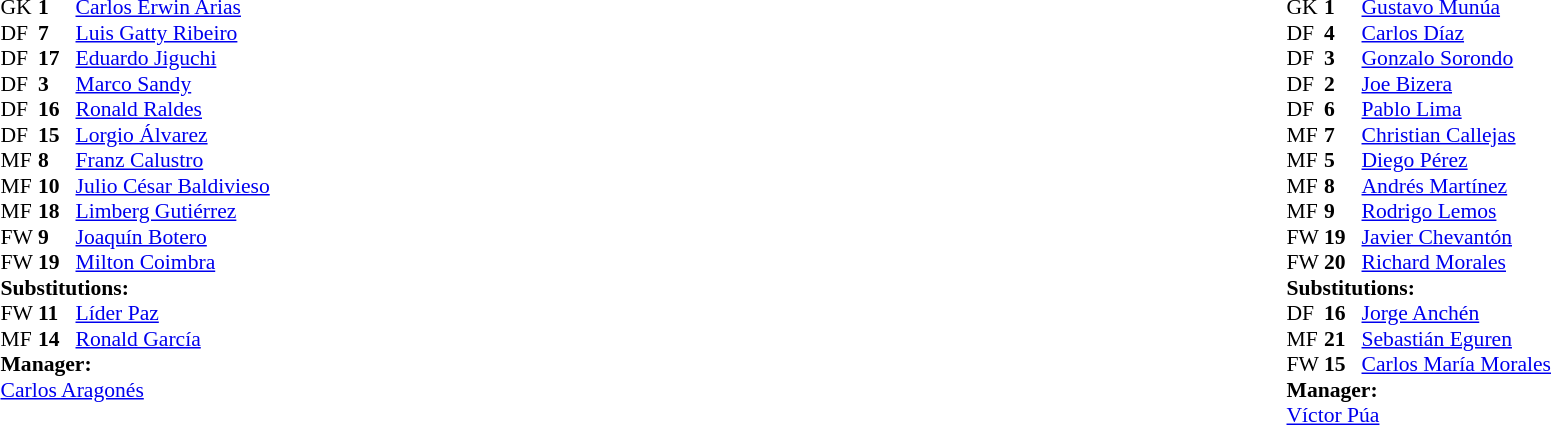<table width="100%">
<tr>
<td valign="top" width="50%"><br><table style="font-size: 90%" cellspacing="0" cellpadding="0">
<tr>
<th width=25></th>
<th width=25></th>
</tr>
<tr>
<td>GK</td>
<td><strong>1</strong></td>
<td><a href='#'>Carlos Erwin Arias</a></td>
</tr>
<tr>
<td>DF</td>
<td><strong>7</strong></td>
<td><a href='#'>Luis Gatty Ribeiro</a></td>
</tr>
<tr>
<td>DF</td>
<td><strong>17</strong></td>
<td><a href='#'>Eduardo Jiguchi</a></td>
</tr>
<tr>
<td>DF</td>
<td><strong>3</strong></td>
<td><a href='#'>Marco Sandy</a></td>
</tr>
<tr>
<td>DF</td>
<td><strong>16</strong></td>
<td><a href='#'>Ronald Raldes</a></td>
</tr>
<tr>
<td>DF</td>
<td><strong>15</strong></td>
<td><a href='#'>Lorgio Álvarez</a></td>
<td></td>
</tr>
<tr>
<td>MF</td>
<td><strong>8</strong></td>
<td><a href='#'>Franz Calustro</a></td>
<td></td>
</tr>
<tr>
<td>MF</td>
<td><strong>10</strong></td>
<td><a href='#'>Julio César Baldivieso</a> </td>
<td></td>
</tr>
<tr>
<td>MF</td>
<td><strong>18</strong></td>
<td><a href='#'>Limberg Gutiérrez</a></td>
<td></td>
<td></td>
</tr>
<tr>
<td>FW</td>
<td><strong>9</strong></td>
<td><a href='#'>Joaquín Botero</a></td>
</tr>
<tr>
<td>FW</td>
<td><strong>19</strong></td>
<td><a href='#'>Milton Coimbra</a></td>
<td></td>
<td></td>
</tr>
<tr>
<td colspan=3><strong>Substitutions:</strong></td>
</tr>
<tr>
<td>FW</td>
<td><strong>11</strong></td>
<td><a href='#'>Líder Paz</a></td>
<td></td>
<td></td>
</tr>
<tr>
<td>MF</td>
<td><strong>14</strong></td>
<td><a href='#'>Ronald García</a></td>
<td></td>
<td></td>
</tr>
<tr>
<td colspan=3><strong>Manager:</strong></td>
</tr>
<tr>
<td colspan=3><a href='#'>Carlos Aragonés</a></td>
</tr>
</table>
</td>
<td valign="top"></td>
<td valign="top" width="50%"><br><table style="font-size: 90%" cellspacing="0" cellpadding="0" align="center">
<tr>
<th width=25></th>
<th width=25></th>
</tr>
<tr>
<td>GK</td>
<td><strong>1</strong></td>
<td><a href='#'>Gustavo Munúa</a></td>
</tr>
<tr>
<td>DF</td>
<td><strong>4</strong></td>
<td><a href='#'>Carlos Díaz</a></td>
</tr>
<tr>
<td>DF</td>
<td><strong>3</strong></td>
<td><a href='#'>Gonzalo Sorondo</a></td>
</tr>
<tr>
<td>DF</td>
<td><strong>2</strong></td>
<td><a href='#'>Joe Bizera</a></td>
</tr>
<tr>
<td>DF</td>
<td><strong>6</strong></td>
<td><a href='#'>Pablo Lima</a></td>
<td></td>
</tr>
<tr>
<td>MF</td>
<td><strong>7</strong></td>
<td><a href='#'>Christian Callejas</a></td>
</tr>
<tr>
<td>MF</td>
<td><strong>5</strong></td>
<td><a href='#'>Diego Pérez</a></td>
</tr>
<tr>
<td>MF</td>
<td><strong>8</strong></td>
<td><a href='#'>Andrés Martínez</a></td>
<td></td>
<td></td>
</tr>
<tr>
<td>MF</td>
<td><strong>9</strong></td>
<td><a href='#'>Rodrigo Lemos</a></td>
<td></td>
<td></td>
</tr>
<tr>
<td>FW</td>
<td><strong>19</strong></td>
<td><a href='#'>Javier Chevantón</a></td>
<td></td>
<td></td>
</tr>
<tr>
<td>FW</td>
<td><strong>20</strong></td>
<td><a href='#'>Richard Morales</a></td>
</tr>
<tr>
<td colspan=3><strong>Substitutions:</strong></td>
</tr>
<tr>
<td>DF</td>
<td><strong>16</strong></td>
<td><a href='#'>Jorge Anchén</a></td>
<td></td>
<td></td>
</tr>
<tr>
<td>MF</td>
<td><strong>21</strong></td>
<td><a href='#'>Sebastián Eguren</a></td>
<td></td>
<td></td>
</tr>
<tr>
<td>FW</td>
<td><strong>15</strong></td>
<td><a href='#'>Carlos María Morales</a></td>
<td></td>
<td></td>
</tr>
<tr>
<td colspan=3><strong>Manager:</strong></td>
</tr>
<tr>
<td colspan=3><a href='#'>Víctor Púa</a></td>
</tr>
</table>
</td>
</tr>
</table>
